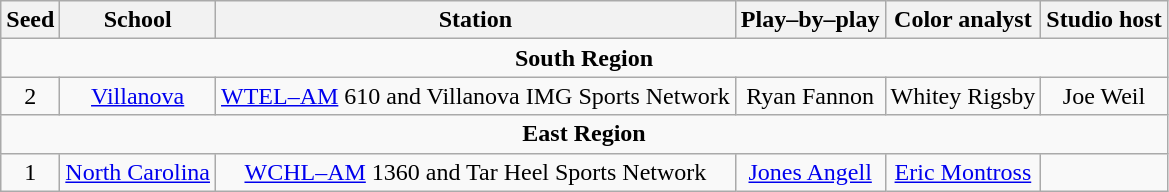<table class="wikitable" style="text-align:center">
<tr>
<th>Seed</th>
<th>School</th>
<th>Station</th>
<th>Play–by–play</th>
<th>Color analyst</th>
<th>Studio host</th>
</tr>
<tr>
<td colspan="6"><strong>South Region</strong></td>
</tr>
<tr>
<td>2</td>
<td><a href='#'>Villanova</a></td>
<td><a href='#'>WTEL–AM</a> 610 and Villanova IMG Sports Network</td>
<td>Ryan Fannon</td>
<td>Whitey Rigsby</td>
<td>Joe Weil</td>
</tr>
<tr>
<td colspan="6"><strong>East Region</strong></td>
</tr>
<tr>
<td>1</td>
<td><a href='#'>North Carolina</a></td>
<td><a href='#'>WCHL–AM</a> 1360 and Tar Heel Sports Network</td>
<td><a href='#'>Jones Angell</a></td>
<td><a href='#'>Eric Montross</a></td>
<td></td>
</tr>
</table>
